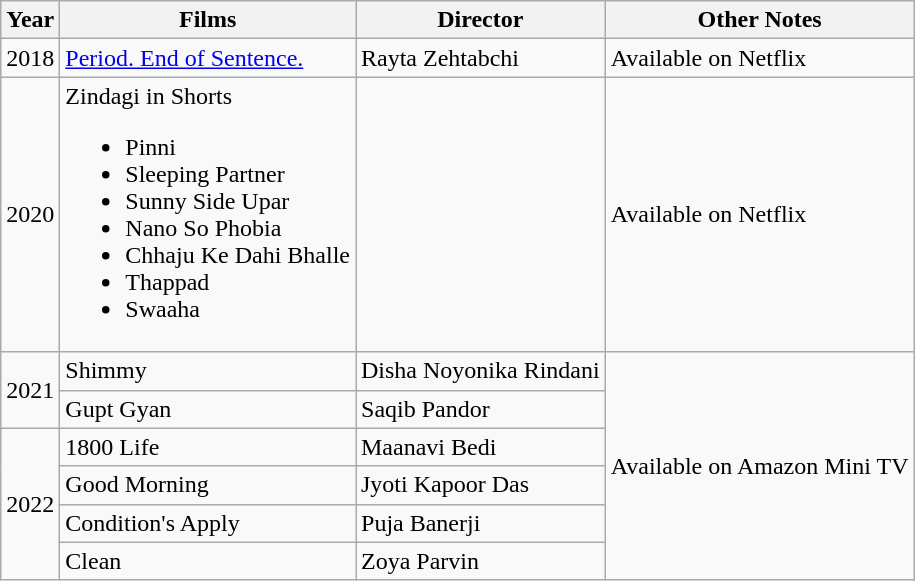<table class="wikitable">
<tr>
<th>Year</th>
<th>Films</th>
<th>Director</th>
<th>Other Notes</th>
</tr>
<tr>
<td>2018</td>
<td><a href='#'>Period. End of Sentence.</a></td>
<td>Rayta Zehtabchi</td>
<td>Available on Netflix</td>
</tr>
<tr>
<td>2020</td>
<td>Zindagi in Shorts<br><ul><li>Pinni</li><li>Sleeping Partner</li><li>Sunny Side Upar</li><li>Nano So Phobia</li><li>Chhaju Ke Dahi Bhalle</li><li>Thappad</li><li>Swaaha</li></ul></td>
<td></td>
<td>Available on Netflix</td>
</tr>
<tr>
<td rowspan="2">2021</td>
<td>Shimmy</td>
<td>Disha Noyonika Rindani</td>
<td rowspan="6">Available on Amazon Mini TV</td>
</tr>
<tr>
<td>Gupt Gyan</td>
<td>Saqib Pandor</td>
</tr>
<tr>
<td rowspan="4">2022</td>
<td>1800 Life</td>
<td>Maanavi Bedi</td>
</tr>
<tr>
<td>Good Morning</td>
<td>Jyoti Kapoor Das</td>
</tr>
<tr>
<td>Condition's Apply</td>
<td>Puja Banerji</td>
</tr>
<tr>
<td>Clean</td>
<td>Zoya Parvin</td>
</tr>
</table>
